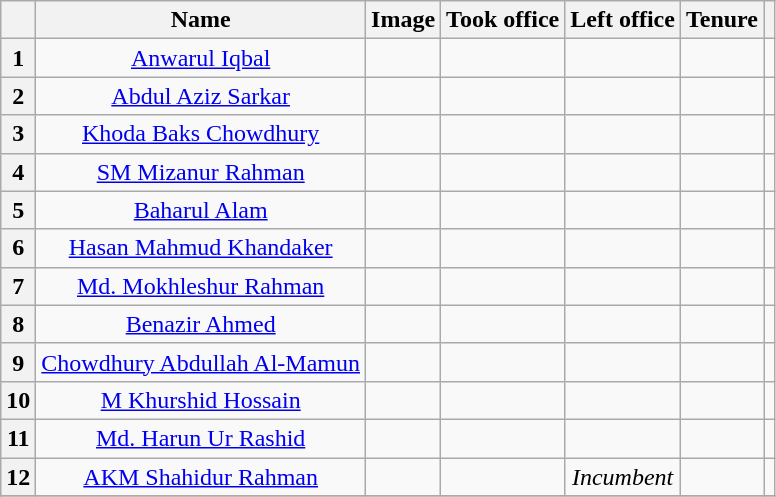<table class="wikitable sortable" style="text-align:center">
<tr>
<th scope=col></th>
<th scope=col>Name</th>
<th scope=col  class=unsortable>Image</th>
<th scope=col>Took office</th>
<th scope=col>Left office</th>
<th scope=col>Tenure</th>
<th scope=col class=unsortable></th>
</tr>
<tr>
<th scope=row>1</th>
<td><a href='#'>Anwarul Iqbal</a></td>
<td></td>
<td></td>
<td></td>
<td></td>
<td></td>
</tr>
<tr>
<th scope=row>2</th>
<td><a href='#'>Abdul Aziz Sarkar</a></td>
<td></td>
<td></td>
<td></td>
<td></td>
<td></td>
</tr>
<tr>
<th scope=row>3</th>
<td><a href='#'>Khoda Baks Chowdhury</a></td>
<td></td>
<td></td>
<td></td>
<td></td>
<td></td>
</tr>
<tr>
<th scope=row>4</th>
<td><a href='#'>SM Mizanur Rahman</a></td>
<td></td>
<td></td>
<td></td>
<td></td>
<td></td>
</tr>
<tr>
<th scope=row>5</th>
<td><a href='#'>Baharul Alam</a></td>
<td></td>
<td></td>
<td></td>
<td></td>
<td></td>
</tr>
<tr>
<th scope=row>6</th>
<td><a href='#'>Hasan Mahmud Khandaker</a></td>
<td></td>
<td></td>
<td></td>
<td></td>
<td></td>
</tr>
<tr>
<th scope=row>7</th>
<td><a href='#'>Md. Mokhleshur Rahman</a></td>
<td></td>
<td></td>
<td></td>
<td></td>
<td></td>
</tr>
<tr>
<th scope=row>8</th>
<td><a href='#'>Benazir Ahmed</a></td>
<td></td>
<td></td>
<td></td>
<td></td>
<td></td>
</tr>
<tr>
<th scope=row>9</th>
<td><a href='#'>Chowdhury Abdullah Al-Mamun</a></td>
<td></td>
<td></td>
<td></td>
<td></td>
<td></td>
</tr>
<tr>
<th scope=row>10</th>
<td><a href='#'>M Khurshid Hossain</a></td>
<td></td>
<td></td>
<td></td>
<td></td>
<td></td>
</tr>
<tr>
<th scope=row>11</th>
<td><a href='#'>Md. Harun Ur Rashid</a></td>
<td></td>
<td></td>
<td></td>
<td></td>
<td></td>
</tr>
<tr>
<th scope=row>12</th>
<td><a href='#'>AKM Shahidur Rahman</a></td>
<td></td>
<td></td>
<td><em>Incumbent</em></td>
<td></td>
<td></td>
</tr>
<tr>
</tr>
</table>
